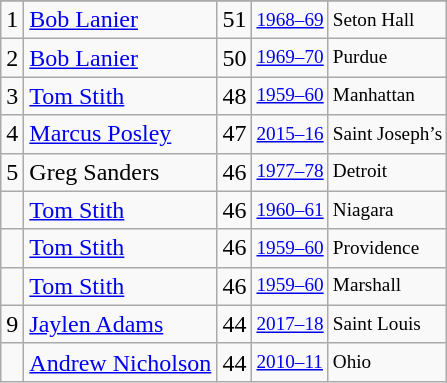<table class="wikitable">
<tr>
</tr>
<tr>
<td>1</td>
<td><a href='#'>Bob Lanier</a></td>
<td>51</td>
<td style="font-size:80%;"><a href='#'>1968–69</a></td>
<td style="font-size:80%;">Seton Hall</td>
</tr>
<tr>
<td>2</td>
<td><a href='#'>Bob Lanier</a></td>
<td>50</td>
<td style="font-size:80%;"><a href='#'>1969–70</a></td>
<td style="font-size:80%;">Purdue</td>
</tr>
<tr>
<td>3</td>
<td><a href='#'>Tom Stith</a></td>
<td>48</td>
<td style="font-size:80%;"><a href='#'>1959–60</a></td>
<td style="font-size:80%;">Manhattan</td>
</tr>
<tr>
<td>4</td>
<td><a href='#'>Marcus Posley</a></td>
<td>47</td>
<td style="font-size:80%;"><a href='#'>2015–16</a></td>
<td style="font-size:80%;">Saint Joseph’s</td>
</tr>
<tr>
<td>5</td>
<td>Greg Sanders</td>
<td>46</td>
<td style="font-size:80%;"><a href='#'>1977–78</a></td>
<td style="font-size:80%;">Detroit</td>
</tr>
<tr>
<td></td>
<td><a href='#'>Tom Stith</a></td>
<td>46</td>
<td style="font-size:80%;"><a href='#'>1960–61</a></td>
<td style="font-size:80%;">Niagara</td>
</tr>
<tr>
<td></td>
<td><a href='#'>Tom Stith</a></td>
<td>46</td>
<td style="font-size:80%;"><a href='#'>1959–60</a></td>
<td style="font-size:80%;">Providence</td>
</tr>
<tr>
<td></td>
<td><a href='#'>Tom Stith</a></td>
<td>46</td>
<td style="font-size:80%;"><a href='#'>1959–60</a></td>
<td style="font-size:80%;">Marshall</td>
</tr>
<tr>
<td>9</td>
<td><a href='#'>Jaylen Adams</a></td>
<td>44</td>
<td style="font-size:80%;"><a href='#'>2017–18</a></td>
<td style="font-size:80%;">Saint Louis</td>
</tr>
<tr>
<td></td>
<td><a href='#'>Andrew Nicholson</a></td>
<td>44</td>
<td style="font-size:80%;"><a href='#'>2010–11</a></td>
<td style="font-size:80%;">Ohio</td>
</tr>
</table>
